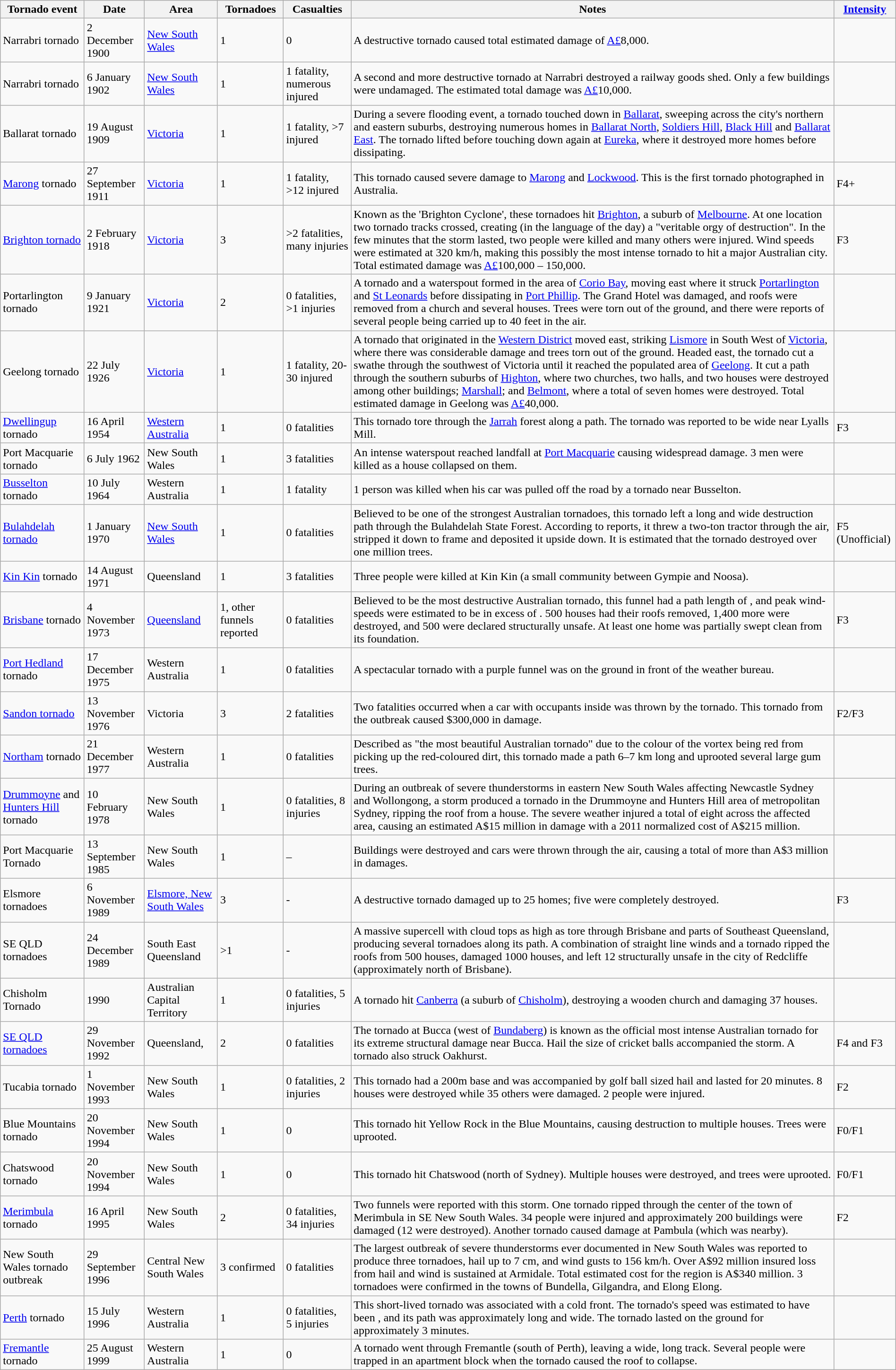<table class="wikitable collapsible sortable" style="width:100%;">
<tr>
<th scope="col">Tornado event</th>
<th scope="col">Date</th>
<th scope="col">Area</th>
<th scope="col">Tornadoes</th>
<th scope="col">Casualties</th>
<th scope="col" class="unsortable">Notes</th>
<th scope="col"><a href='#'>Intensity</a></th>
</tr>
<tr>
<td>Narrabri tornado</td>
<td>2 December 1900</td>
<td><a href='#'>New South Wales</a></td>
<td>1</td>
<td>0</td>
<td>A destructive tornado caused total estimated damage of <a href='#'>A£</a>8,000.</td>
<td></td>
</tr>
<tr>
<td>Narrabri tornado</td>
<td>6 January 1902</td>
<td><a href='#'>New South Wales</a></td>
<td>1</td>
<td>1 fatality, numerous injured</td>
<td>A second and more destructive tornado at Narrabri destroyed a railway goods shed. Only a few buildings were undamaged. The estimated total damage was <a href='#'>A£</a>10,000.</td>
<td></td>
</tr>
<tr>
<td>Ballarat tornado</td>
<td>19 August 1909</td>
<td><a href='#'>Victoria</a></td>
<td>1</td>
<td>1 fatality, >7 injured</td>
<td>During a severe flooding event, a tornado touched down in <a href='#'>Ballarat</a>, sweeping across the city's northern and eastern suburbs, destroying numerous homes in <a href='#'>Ballarat North</a>, <a href='#'>Soldiers Hill</a>, <a href='#'>Black Hill</a> and <a href='#'>Ballarat East</a>. The tornado lifted before touching down again at <a href='#'>Eureka</a>, where it destroyed more homes before dissipating.</td>
<td></td>
</tr>
<tr>
<td><a href='#'>Marong</a> tornado</td>
<td>27 September 1911</td>
<td><a href='#'>Victoria</a></td>
<td>1</td>
<td>1 fatality, >12 injured</td>
<td>This tornado caused severe damage to <a href='#'>Marong</a> and <a href='#'>Lockwood</a>. This is the first tornado photographed in Australia.</td>
<td>F4+</td>
</tr>
<tr>
<td><a href='#'>Brighton tornado</a></td>
<td>2 February 1918</td>
<td><a href='#'>Victoria</a></td>
<td>3</td>
<td>>2 fatalities, many injuries</td>
<td>Known as the 'Brighton Cyclone', these tornadoes hit <a href='#'>Brighton</a>, a suburb of <a href='#'>Melbourne</a>. At one location two tornado tracks crossed, creating (in the language of the day) a "veritable orgy of destruction". In the few minutes that the storm lasted, two people were killed and many others were injured. Wind speeds were estimated at 320 km/h, making this possibly the most intense tornado to hit a major Australian city. Total estimated damage was <a href='#'>A£</a>100,000 – 150,000.</td>
<td>F3</td>
</tr>
<tr>
<td>Portarlington tornado</td>
<td>9 January 1921</td>
<td><a href='#'>Victoria</a></td>
<td>2</td>
<td>0 fatalities, >1 injuries</td>
<td>A tornado and a waterspout formed in the area of <a href='#'>Corio Bay</a>, moving east where it struck <a href='#'>Portarlington</a> and <a href='#'>St Leonards</a> before dissipating in <a href='#'>Port Phillip</a>.  The Grand Hotel was damaged, and roofs were removed from a church and several houses.  Trees were torn out of the ground, and there were reports of several people being carried up to 40 feet in the air.</td>
<td></td>
</tr>
<tr>
<td>Geelong tornado</td>
<td>22 July 1926</td>
<td><a href='#'>Victoria</a></td>
<td>1</td>
<td>1 fatality, 20-30 injured</td>
<td>A tornado that originated in the <a href='#'>Western District</a> moved east, striking <a href='#'>Lismore</a> in South West of <a href='#'>Victoria</a>, where there was considerable damage and trees torn out of the ground.  Headed east, the tornado cut a swathe through the southwest of Victoria until it reached the populated area of <a href='#'>Geelong</a>. It cut a path through the southern suburbs of <a href='#'>Highton</a>, where two churches, two halls, and two houses were destroyed among other buildings; <a href='#'>Marshall</a>; and <a href='#'>Belmont</a>, where a total of seven homes were destroyed.  Total estimated damage in Geelong was <a href='#'>A£</a>40,000.</td>
<td></td>
</tr>
<tr>
<td><a href='#'>Dwellingup</a> tornado</td>
<td>16 April 1954</td>
<td><a href='#'>Western Australia</a></td>
<td>1</td>
<td>0 fatalities</td>
<td>This tornado tore through the <a href='#'>Jarrah</a> forest along a  path. The tornado was reported to be  wide near Lyalls Mill.</td>
<td>F3</td>
</tr>
<tr>
<td>Port Macquarie tornado</td>
<td>6 July 1962</td>
<td>New South Wales</td>
<td>1</td>
<td>3 fatalities</td>
<td>An intense waterspout reached landfall at <a href='#'>Port Macquarie</a> causing widespread damage. 3 men were killed as a house collapsed on them.</td>
<td></td>
</tr>
<tr>
<td><a href='#'>Busselton</a> tornado</td>
<td>10 July 1964</td>
<td>Western Australia</td>
<td>1</td>
<td>1 fatality</td>
<td>1 person was killed when his car was pulled off the road by a tornado near Busselton.</td>
<td></td>
</tr>
<tr>
<td><a href='#'>Bulahdelah tornado</a></td>
<td>1 January 1970</td>
<td><a href='#'>New South Wales</a></td>
<td>1</td>
<td>0 fatalities</td>
<td>Believed to be one of the strongest Australian tornadoes, this tornado left a  long and  wide destruction path through the Bulahdelah State Forest. According to reports, it threw a two-ton tractor  through the air, stripped it down to frame and deposited it upside down. It is estimated that the tornado destroyed over one million trees.</td>
<td>F5 (Unofficial)</td>
</tr>
<tr>
<td><a href='#'>Kin Kin</a> tornado</td>
<td>14 August 1971</td>
<td>Queensland</td>
<td>1</td>
<td>3 fatalities</td>
<td>Three people were killed at Kin Kin (a small community between Gympie and Noosa).</td>
<td></td>
</tr>
<tr>
<td><a href='#'>Brisbane</a> tornado</td>
<td>4 November 1973</td>
<td><a href='#'>Queensland</a></td>
<td>1, other funnels reported</td>
<td>0 fatalities</td>
<td>Believed to be the most destructive Australian tornado, this funnel had a path length of , and peak wind-speeds were estimated to be in excess of . 500 houses had their roofs removed, 1,400 more were destroyed, and 500 were declared structurally unsafe. At least one home was partially swept clean from its foundation.</td>
<td>F3</td>
</tr>
<tr>
<td><a href='#'>Port Hedland</a> tornado</td>
<td>17 December 1975</td>
<td>Western Australia</td>
<td>1</td>
<td>0 fatalities</td>
<td>A spectacular tornado with a purple funnel was on the ground in front of the weather bureau.</td>
<td></td>
</tr>
<tr>
<td><a href='#'>Sandon tornado</a></td>
<td>13 November 1976</td>
<td>Victoria</td>
<td>3</td>
<td>2 fatalities</td>
<td>Two fatalities occurred when a car with occupants inside was thrown by the tornado. This tornado from the outbreak caused $300,000 in damage.</td>
<td>F2/F3</td>
</tr>
<tr>
<td><a href='#'>Northam</a> tornado</td>
<td>21 December 1977</td>
<td>Western Australia</td>
<td>1</td>
<td>0 fatalities</td>
<td>Described as "the most beautiful Australian tornado" due to the colour of the vortex being red from picking up the red-coloured dirt, this tornado made a path 6–7 km long and uprooted several large gum trees.</td>
<td></td>
</tr>
<tr>
<td><a href='#'>Drummoyne</a> and <a href='#'>Hunters Hill</a> tornado</td>
<td>10 February 1978</td>
<td>New South Wales</td>
<td>1</td>
<td>0 fatalities, 8 injuries</td>
<td>During an outbreak of severe thunderstorms in eastern New South Wales affecting Newcastle Sydney and Wollongong, a storm produced a tornado in the Drummoyne and Hunters Hill area of metropolitan Sydney, ripping the roof from a house. The severe weather injured a total of eight across the affected area, causing an estimated A$15 million in damage with a 2011 normalized cost of A$215 million.</td>
<td></td>
</tr>
<tr>
<td>Port Macquarie Tornado</td>
<td>13 September 1985</td>
<td>New South Wales</td>
<td>1</td>
<td>–</td>
<td>Buildings were destroyed and cars were thrown through the air, causing a total of more than A$3 million in damages.</td>
<td></td>
</tr>
<tr>
<td>Elsmore tornadoes</td>
<td>6 November 1989</td>
<td><a href='#'>Elsmore, New South Wales</a></td>
<td>3</td>
<td>-</td>
<td>A destructive tornado damaged up to 25 homes; five were completely destroyed.</td>
<td>F3</td>
</tr>
<tr>
<td>SE QLD tornadoes</td>
<td>24 December 1989</td>
<td>South East Queensland</td>
<td>>1</td>
<td>-</td>
<td>A massive supercell with cloud tops as high as  tore through Brisbane and parts of Southeast Queensland, producing several tornadoes along its path. A combination of straight line winds and a tornado ripped the roofs from 500 houses, damaged 1000 houses, and left 12 structurally unsafe in the city of Redcliffe (approximately  north of Brisbane).</td>
<td></td>
</tr>
<tr>
<td>Chisholm Tornado</td>
<td>1990</td>
<td>Australian Capital Territory</td>
<td>1</td>
<td>0 fatalities, 5 injuries</td>
<td>A tornado hit <a href='#'>Canberra</a> (a suburb of <a href='#'>Chisholm</a>), destroying a wooden church and damaging 37 houses.</td>
<td></td>
</tr>
<tr>
<td><a href='#'>SE QLD tornadoes</a></td>
<td>29 November 1992</td>
<td>Queensland,</td>
<td>2</td>
<td>0 fatalities</td>
<td>The tornado at Bucca (west of <a href='#'>Bundaberg</a>) is known as the official most intense Australian tornado for its extreme structural damage near Bucca. Hail the size of cricket balls accompanied the storm. A tornado also struck Oakhurst.</td>
<td>F4 and F3</td>
</tr>
<tr>
<td>Tucabia tornado</td>
<td>1 November 1993</td>
<td>New South Wales</td>
<td>1</td>
<td>0 fatalities, 2 injuries</td>
<td>This tornado had a 200m base and was accompanied by golf ball sized hail and lasted for 20 minutes. 8 houses were destroyed while 35 others were damaged. 2 people were injured.</td>
<td>F2</td>
</tr>
<tr>
<td>Blue Mountains tornado</td>
<td>20 November 1994</td>
<td>New South Wales</td>
<td>1</td>
<td>0</td>
<td>This tornado hit Yellow Rock in the Blue Mountains, causing destruction to multiple houses. Trees were uprooted.</td>
<td>F0/F1</td>
</tr>
<tr>
<td>Chatswood tornado</td>
<td>20 November 1994</td>
<td>New South Wales</td>
<td>1</td>
<td>0</td>
<td>This tornado hit Chatswood (north of Sydney). Multiple houses were destroyed, and trees were uprooted.</td>
<td>F0/F1</td>
</tr>
<tr>
<td><a href='#'>Merimbula</a> tornado</td>
<td>16 April 1995</td>
<td>New South Wales</td>
<td>2</td>
<td>0 fatalities, 34 injuries</td>
<td>Two funnels were reported with this storm. One tornado ripped through the center of the town of Merimbula in SE New South Wales. 34 people were injured and approximately 200 buildings were damaged (12 were destroyed). Another tornado caused damage at Pambula (which was nearby).</td>
<td>F2</td>
</tr>
<tr>
<td>New South Wales tornado outbreak</td>
<td>29 September 1996</td>
<td>Central New South Wales</td>
<td>3 confirmed</td>
<td>0 fatalities</td>
<td>The largest outbreak of severe thunderstorms ever documented in New South Wales was reported to produce three tornadoes, hail up to 7 cm, and wind gusts to 156 km/h. Over A$92 million insured loss from hail and wind is sustained at Armidale. Total estimated cost for the region is A$340 million. 3 tornadoes were confirmed in the towns of Bundella, Gilgandra, and Elong Elong.</td>
<td></td>
</tr>
<tr>
<td><a href='#'>Perth</a> tornado</td>
<td>15 July 1996</td>
<td>Western Australia</td>
<td>1</td>
<td>0 fatalities,<br>5 injuries</td>
<td>This short-lived tornado was associated with a cold front. The tornado's speed was estimated to have been , and its path was approximately  long and  wide. The tornado lasted on the ground for approximately 3 minutes.</td>
<td></td>
</tr>
<tr>
<td><a href='#'>Fremantle</a> tornado</td>
<td>25 August 1999</td>
<td>Western Australia</td>
<td>1</td>
<td>0</td>
<td>A tornado went through Fremantle (south of Perth), leaving a  wide,  long track. Several people were trapped in an apartment block when the tornado caused the roof to collapse.</td>
</tr>
</table>
